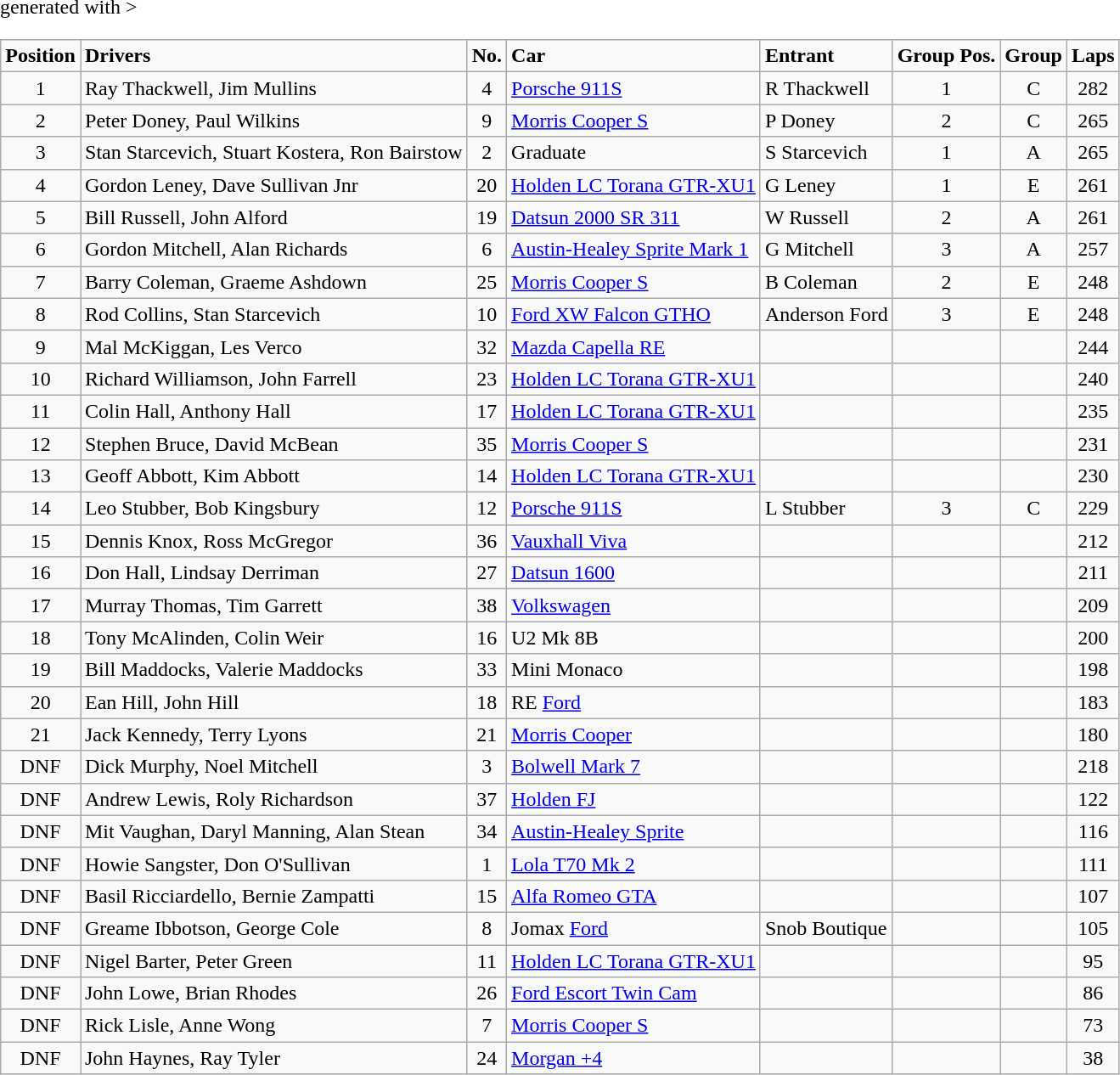<table class="wikitable" <hiddentext>generated with >
<tr style="font-weight:bold">
<td height="14" align="center">Position</td>
<td>Drivers</td>
<td align="center">No.</td>
<td>Car</td>
<td>Entrant</td>
<td align="center">Group Pos.</td>
<td align="center">Group</td>
<td align="center">Laps</td>
</tr>
<tr>
<td height="14" align="center">1</td>
<td>Ray Thackwell, Jim Mullins</td>
<td align="center">4</td>
<td><a href='#'>Porsche 911S</a></td>
<td>R Thackwell</td>
<td align="center">1</td>
<td align="center">C</td>
<td align="center">282</td>
</tr>
<tr>
<td height="14" align="center">2</td>
<td>Peter Doney, Paul Wilkins</td>
<td align="center">9</td>
<td><a href='#'>Morris Cooper S</a></td>
<td>P Doney</td>
<td align="center">2</td>
<td align="center">C</td>
<td align="center">265</td>
</tr>
<tr>
<td height="14" align="center">3</td>
<td>Stan Starcevich, Stuart Kostera, Ron Bairstow</td>
<td align="center">2</td>
<td>Graduate</td>
<td>S Starcevich</td>
<td align="center">1</td>
<td align="center">A</td>
<td align="center">265</td>
</tr>
<tr>
<td height="14" align="center">4</td>
<td>Gordon Leney, Dave Sullivan Jnr</td>
<td align="center">20</td>
<td><a href='#'>Holden LC Torana GTR-XU1</a></td>
<td>G Leney</td>
<td align="center">1</td>
<td align="center">E</td>
<td align="center">261</td>
</tr>
<tr>
<td height="14" align="center">5</td>
<td>Bill Russell, John Alford</td>
<td align="center">19</td>
<td><a href='#'>Datsun 2000 SR 311</a></td>
<td>W Russell</td>
<td align="center">2</td>
<td align="center">A</td>
<td align="center">261</td>
</tr>
<tr>
<td height="14" align="center">6</td>
<td>Gordon Mitchell, Alan Richards</td>
<td align="center">6</td>
<td><a href='#'>Austin-Healey Sprite Mark 1</a></td>
<td>G Mitchell</td>
<td align="center">3</td>
<td align="center">A</td>
<td align="center">257</td>
</tr>
<tr>
<td height="14" align="center">7</td>
<td>Barry Coleman, Graeme Ashdown</td>
<td align="center">25</td>
<td><a href='#'>Morris Cooper S</a></td>
<td>B Coleman</td>
<td align="center">2</td>
<td align="center">E</td>
<td align="center">248</td>
</tr>
<tr>
<td height="14" align="center">8</td>
<td>Rod Collins, Stan Starcevich</td>
<td align="center">10</td>
<td><a href='#'>Ford XW Falcon GTHO</a></td>
<td>Anderson Ford</td>
<td align="center">3</td>
<td align="center">E</td>
<td align="center">248</td>
</tr>
<tr>
<td height="14" align="center">9</td>
<td>Mal McKiggan, Les Verco</td>
<td align="center">32</td>
<td><a href='#'>Mazda Capella RE</a></td>
<td> </td>
<td align="center"> </td>
<td align="center"> </td>
<td align="center">244</td>
</tr>
<tr>
<td height="14" align="center">10</td>
<td>Richard Williamson, John Farrell</td>
<td align="center">23</td>
<td><a href='#'>Holden LC Torana GTR-XU1</a></td>
<td> </td>
<td align="center"> </td>
<td align="center"> </td>
<td align="center">240</td>
</tr>
<tr>
<td height="14" align="center">11</td>
<td>Colin Hall, Anthony Hall</td>
<td align="center">17</td>
<td><a href='#'>Holden LC Torana GTR-XU1</a></td>
<td> </td>
<td align="center"> </td>
<td align="center"> </td>
<td align="center">235</td>
</tr>
<tr>
<td height="14" align="center">12</td>
<td>Stephen Bruce, David McBean</td>
<td align="center">35</td>
<td><a href='#'>Morris Cooper S</a></td>
<td> </td>
<td align="center"> </td>
<td align="center"> </td>
<td align="center">231</td>
</tr>
<tr>
<td height="14" align="center">13</td>
<td>Geoff Abbott, Kim Abbott</td>
<td align="center">14</td>
<td><a href='#'>Holden LC Torana GTR-XU1</a></td>
<td> </td>
<td align="center"> </td>
<td align="center"> </td>
<td align="center">230</td>
</tr>
<tr>
<td height="14" align="center">14</td>
<td>Leo Stubber, Bob Kingsbury</td>
<td align="center">12</td>
<td><a href='#'>Porsche 911S</a></td>
<td>L Stubber</td>
<td align="center">3</td>
<td align="center">C</td>
<td align="center">229</td>
</tr>
<tr>
<td height="14" align="center">15</td>
<td>Dennis Knox, Ross McGregor</td>
<td align="center">36</td>
<td><a href='#'>Vauxhall Viva</a></td>
<td> </td>
<td align="center"> </td>
<td align="center"> </td>
<td align="center">212</td>
</tr>
<tr>
<td height="14" align="center">16</td>
<td>Don Hall, Lindsay Derriman</td>
<td align="center">27</td>
<td><a href='#'>Datsun 1600</a></td>
<td> </td>
<td align="center"> </td>
<td align="center"> </td>
<td align="center">211</td>
</tr>
<tr>
<td height="14" align="center">17</td>
<td>Murray Thomas, Tim Garrett</td>
<td align="center">38</td>
<td><a href='#'>Volkswagen</a></td>
<td> </td>
<td align="center"> </td>
<td align="center"> </td>
<td align="center">209</td>
</tr>
<tr>
<td height="14" align="center">18</td>
<td>Tony McAlinden, Colin Weir</td>
<td align="center">16</td>
<td>U2 Mk 8B</td>
<td> </td>
<td align="center"> </td>
<td align="center"> </td>
<td align="center">200</td>
</tr>
<tr>
<td height="14" align="center">19</td>
<td>Bill Maddocks, Valerie Maddocks</td>
<td align="center">33</td>
<td>Mini Monaco</td>
<td> </td>
<td align="center"> </td>
<td align="center"> </td>
<td align="center">198</td>
</tr>
<tr>
<td height="14" align="center">20</td>
<td>Ean Hill, John Hill</td>
<td align="center">18</td>
<td>RE <a href='#'>Ford</a></td>
<td> </td>
<td align="center"> </td>
<td align="center"> </td>
<td align="center">183</td>
</tr>
<tr>
<td height="14" align="center">21</td>
<td>Jack Kennedy, Terry Lyons</td>
<td align="center">21</td>
<td><a href='#'>Morris Cooper</a></td>
<td> </td>
<td align="center"> </td>
<td align="center"> </td>
<td align="center">180</td>
</tr>
<tr>
<td height="14" align="center">DNF</td>
<td>Dick Murphy, Noel Mitchell</td>
<td align="center">3</td>
<td><a href='#'>Bolwell Mark 7</a></td>
<td> </td>
<td align="center"> </td>
<td align="center"> </td>
<td align="center">218</td>
</tr>
<tr>
<td height="14" align="center">DNF</td>
<td>Andrew Lewis, Roly Richardson</td>
<td align="center">37</td>
<td><a href='#'>Holden FJ</a></td>
<td> </td>
<td align="center"> </td>
<td align="center"> </td>
<td align="center">122</td>
</tr>
<tr>
<td height="14" align="center">DNF</td>
<td>Mit Vaughan, Daryl Manning, Alan Stean</td>
<td align="center">34</td>
<td><a href='#'>Austin-Healey Sprite</a></td>
<td> </td>
<td align="center"> </td>
<td align="center"> </td>
<td align="center">116</td>
</tr>
<tr>
<td height="14" align="center">DNF</td>
<td>Howie Sangster, Don O'Sullivan</td>
<td align="center">1</td>
<td><a href='#'>Lola T70 Mk 2</a></td>
<td> </td>
<td align="center"> </td>
<td align="center"> </td>
<td align="center">111</td>
</tr>
<tr>
<td height="14" align="center">DNF</td>
<td>Basil Ricciardello, Bernie Zampatti</td>
<td align="center">15</td>
<td><a href='#'>Alfa Romeo GTA</a></td>
<td> </td>
<td align="center"> </td>
<td align="center"> </td>
<td align="center">107</td>
</tr>
<tr>
<td height="14" align="center">DNF</td>
<td>Greame Ibbotson, George Cole</td>
<td align="center">8</td>
<td>Jomax <a href='#'>Ford</a></td>
<td>Snob Boutique</td>
<td align="center"> </td>
<td align="center"> </td>
<td align="center">105</td>
</tr>
<tr>
<td height="14" align="center">DNF</td>
<td>Nigel Barter, Peter Green</td>
<td align="center">11</td>
<td><a href='#'>Holden LC Torana GTR-XU1</a></td>
<td> </td>
<td align="center"> </td>
<td align="center"> </td>
<td align="center">95</td>
</tr>
<tr>
<td height="14" align="center">DNF</td>
<td>John Lowe, Brian Rhodes</td>
<td align="center">26</td>
<td><a href='#'>Ford Escort Twin Cam</a></td>
<td> </td>
<td align="center"> </td>
<td align="center"> </td>
<td align="center">86</td>
</tr>
<tr>
<td height="14" align="center">DNF</td>
<td>Rick Lisle, Anne Wong</td>
<td align="center">7</td>
<td><a href='#'>Morris Cooper S</a></td>
<td> </td>
<td align="center"> </td>
<td align="center"> </td>
<td align="center">73</td>
</tr>
<tr>
<td height="14" align="center">DNF</td>
<td>John Haynes, Ray Tyler</td>
<td align="center">24</td>
<td><a href='#'>Morgan +4</a></td>
<td> </td>
<td align="center"> </td>
<td align="center"> </td>
<td align="center">38</td>
</tr>
</table>
